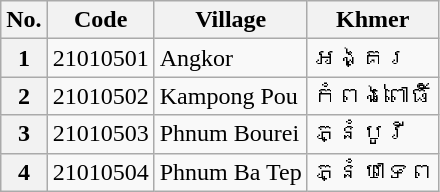<table class="wikitable sortable">
<tr>
<th>No.</th>
<th>Code</th>
<th>Village</th>
<th>Khmer</th>
</tr>
<tr>
<th>1</th>
<td>21010501</td>
<td>Angkor</td>
<td>អង្គរ</td>
</tr>
<tr>
<th>2</th>
<td>21010502</td>
<td>Kampong Pou</td>
<td>កំពង់ពោធិ៍</td>
</tr>
<tr>
<th>3</th>
<td>21010503</td>
<td>Phnum Bourei</td>
<td>ភ្នំបូរី</td>
</tr>
<tr>
<th>4</th>
<td>21010504</td>
<td>Phnum Ba Tep</td>
<td>ភ្នំបាទេព</td>
</tr>
</table>
